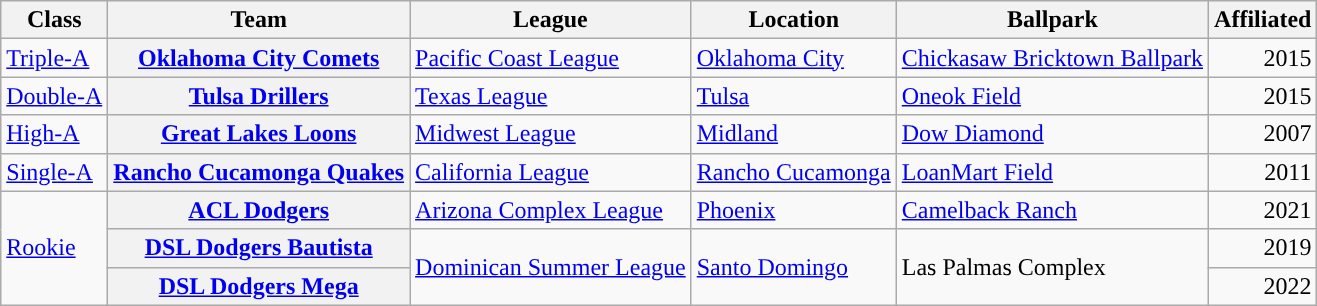<table class="wikitable plainrowheaders sortable">
<tr>
<th scope="col">Class</th>
<th scope="col">Team</th>
<th scope="col">League</th>
<th scope="col">Location</th>
<th scope="col">Ballpark</th>
<th scope="col">Affiliated</th>
</tr>
<tr>
<td><a href='#'>Triple-A</a></td>
<th scope="row"><a href='#'>Oklahoma City Comets</a></th>
<td><a href='#'>Pacific Coast League</a></td>
<td><a href='#'>Oklahoma City</a></td>
<td><a href='#'>Chickasaw Bricktown Ballpark</a></td>
<td align="right">2015</td>
</tr>
<tr>
<td><a href='#'>Double-A</a></td>
<th scope="row"><a href='#'>Tulsa Drillers</a></th>
<td><a href='#'>Texas League</a></td>
<td><a href='#'>Tulsa</a></td>
<td><a href='#'>Oneok Field</a></td>
<td align="right">2015</td>
</tr>
<tr>
<td><a href='#'>High-A</a></td>
<th scope="row"><a href='#'>Great Lakes Loons</a></th>
<td><a href='#'>Midwest League</a></td>
<td><a href='#'>Midland</a></td>
<td><a href='#'>Dow Diamond</a></td>
<td align="right">2007</td>
</tr>
<tr>
<td><a href='#'>Single-A</a></td>
<th scope="row"><a href='#'>Rancho Cucamonga Quakes</a></th>
<td><a href='#'>California League</a></td>
<td><a href='#'>Rancho Cucamonga</a></td>
<td><a href='#'>LoanMart Field</a></td>
<td align="right">2011</td>
</tr>
<tr>
<td rowspan=3><a href='#'>Rookie</a></td>
<th scope="row"><a href='#'>ACL Dodgers</a></th>
<td><a href='#'>Arizona Complex League</a></td>
<td><a href='#'>Phoenix</a></td>
<td><a href='#'>Camelback Ranch</a></td>
<td align="right">2021</td>
</tr>
<tr>
<th scope="row"><a href='#'>DSL Dodgers Bautista</a></th>
<td rowspan=2><a href='#'>Dominican Summer League</a></td>
<td rowspan=2><a href='#'>Santo Domingo</a></td>
<td rowspan=2>Las Palmas Complex</td>
<td align="right">2019</td>
</tr>
<tr>
<th scope="row"><a href='#'>DSL Dodgers Mega</a></th>
<td align="right">2022</td>
</tr>
</table>
